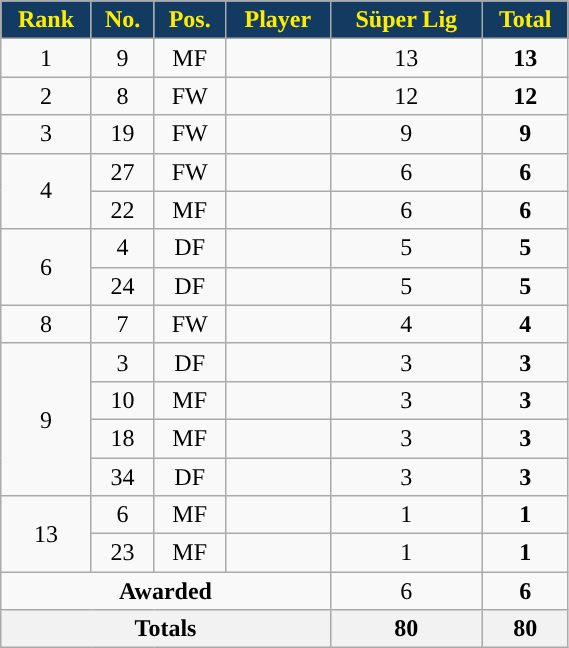<table class="wikitable sortable" style="text-align:center;width:30%;">
<tr>
<th style="background:#133A61; color:#FFED00; ">Rank</th>
<th style="background:#133A61; color:#FFED00; ">No.</th>
<th style="background:#133A61; color:#FFED00; ">Pos.</th>
<th style="background:#133A61; color:#FFED00; ">Player</th>
<th style="background:#133A61; color:#FFED00; ">Süper Lig</th>
<th style="background:#133A61; color:#FFED00; ">Total</th>
</tr>
<tr>
<td>1</td>
<td>9</td>
<td>MF</td>
<td align=left> </td>
<td>13</td>
<td><strong>13</strong></td>
</tr>
<tr>
<td>2</td>
<td>8</td>
<td>FW</td>
<td align=left> </td>
<td>12</td>
<td><strong>12</strong></td>
</tr>
<tr>
<td>3</td>
<td>19</td>
<td>FW</td>
<td align=left> </td>
<td>9</td>
<td><strong>9</strong></td>
</tr>
<tr>
<td rowspan=2>4</td>
<td>27</td>
<td>FW</td>
<td align=left> </td>
<td>6</td>
<td><strong>6</strong></td>
</tr>
<tr>
<td>22</td>
<td>MF</td>
<td align=left> </td>
<td>6</td>
<td><strong>6</strong></td>
</tr>
<tr>
<td rowspan=2>6</td>
<td>4</td>
<td>DF</td>
<td align=left> </td>
<td>5</td>
<td><strong>5</strong></td>
</tr>
<tr>
<td>24</td>
<td>DF</td>
<td align=left> </td>
<td>5</td>
<td><strong>5</strong></td>
</tr>
<tr>
<td>8</td>
<td>7</td>
<td>FW</td>
<td align=left> </td>
<td>4</td>
<td><strong>4</strong></td>
</tr>
<tr>
<td rowspan=4>9</td>
<td>3</td>
<td>DF</td>
<td align=left> </td>
<td>3</td>
<td><strong>3</strong></td>
</tr>
<tr>
<td>10</td>
<td>MF</td>
<td align=left> </td>
<td>3</td>
<td><strong>3</strong></td>
</tr>
<tr>
<td>18</td>
<td>MF</td>
<td align=left> </td>
<td>3</td>
<td><strong>3</strong></td>
</tr>
<tr>
<td>34</td>
<td>DF</td>
<td align=left></td>
<td>3</td>
<td><strong>3</strong></td>
</tr>
<tr>
<td rowspan=2>13</td>
<td>6</td>
<td>MF</td>
<td align=left> </td>
<td>1</td>
<td><strong>1</strong></td>
</tr>
<tr>
<td>23</td>
<td>MF</td>
<td align=left> </td>
<td>1</td>
<td><strong>1</strong></td>
</tr>
<tr>
<td colspan="4"><strong>Awarded</strong></td>
<td>6</td>
<td><strong>6</strong></td>
</tr>
<tr>
<th colspan=4><strong>Totals</strong></th>
<th><strong>80</strong></th>
<th><strong>80</strong></th>
</tr>
</table>
